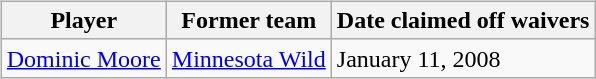<table cellspacing="10">
<tr>
<td valign="top"><br><table class="wikitable">
<tr>
<th>Player</th>
<th>Former team</th>
<th>Date claimed off waivers</th>
</tr>
<tr>
<td><a href='#'>Dominic Moore</a></td>
<td><a href='#'>Minnesota Wild</a></td>
<td>January 11, 2008</td>
</tr>
</table>
</td>
</tr>
</table>
